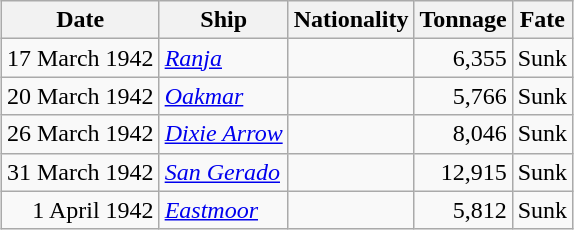<table class="wikitable sortable" style="margin: 1em auto 1em auto;"|->
<tr>
<th>Date</th>
<th>Ship</th>
<th>Nationality</th>
<th>Tonnage</th>
<th>Fate</th>
</tr>
<tr>
<td align="right">17 March 1942</td>
<td align="left"><em><a href='#'>Ranja</a></em></td>
<td align="left"></td>
<td align="right">6,355</td>
<td align="left">Sunk</td>
</tr>
<tr>
<td align="right">20 March 1942</td>
<td align="left"><a href='#'><em>Oakmar</em></a></td>
<td align="left"></td>
<td align="right">5,766</td>
<td align="left">Sunk</td>
</tr>
<tr>
<td align="right">26 March 1942</td>
<td align="left"><em><a href='#'>Dixie Arrow</a></em></td>
<td align="left"></td>
<td align="right">8,046</td>
<td align="left">Sunk</td>
</tr>
<tr>
<td align="right">31 March 1942</td>
<td align="left"><a href='#'><em>San Gerado</em></a></td>
<td align="left"></td>
<td align="right">12,915</td>
<td align="left">Sunk</td>
</tr>
<tr>
<td align="right">1 April 1942</td>
<td align="left"><a href='#'><em>Eastmoor</em></a></td>
<td align="left"></td>
<td align="right">5,812</td>
<td align="left">Sunk</td>
</tr>
</table>
